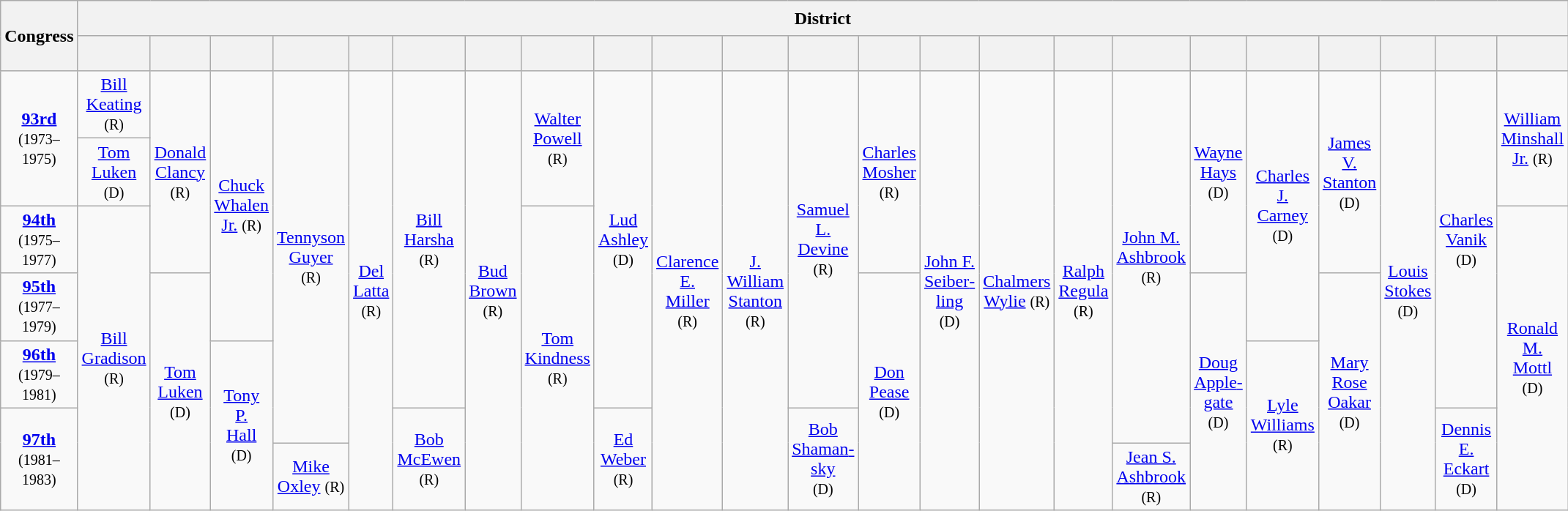<table class=wikitable style="text-align:center">
<tr style="height:2em">
<th rowspan=2>Congress</th>
<th colspan=23>District</th>
</tr>
<tr style="height:2em">
<th></th>
<th></th>
<th></th>
<th></th>
<th></th>
<th></th>
<th></th>
<th></th>
<th></th>
<th></th>
<th></th>
<th></th>
<th></th>
<th></th>
<th></th>
<th></th>
<th></th>
<th></th>
<th></th>
<th></th>
<th></th>
<th></th>
<th></th>
</tr>
<tr style="height:2em">
<td rowspan=2><strong><a href='#'>93rd</a></strong><br><small>(1973–1975)</small></td>
<td><a href='#'>Bill<br>Keating</a> <small>(R)</small></td>
<td rowspan=3 ><a href='#'>Donald<br>Clancy</a><br><small>(R)</small></td>
<td rowspan=4 ><a href='#'>Chuck<br>Whalen<br>Jr.</a> <small>(R)</small></td>
<td rowspan=6 ><a href='#'>Tennyson<br>Guyer</a><br><small>(R)</small></td>
<td rowspan=7 ><a href='#'>Del<br>Latta</a><br><small>(R)</small></td>
<td rowspan=5 ><a href='#'>Bill<br>Harsha</a><br><small>(R)</small></td>
<td rowspan=7 ><a href='#'>Bud<br>Brown</a><br><small>(R)</small></td>
<td rowspan=2 ><a href='#'>Walter<br>Powell</a><br><small>(R)</small></td>
<td rowspan=5 ><a href='#'>Lud<br>Ashley</a><br><small>(D)</small></td>
<td rowspan=7 ><a href='#'>Clarence<br>E.<br>Miller</a><br><small>(R)</small></td>
<td rowspan=7 ><a href='#'>J.<br>William<br>Stanton</a><br><small>(R)</small></td>
<td rowspan=5 ><a href='#'>Samuel<br>L.<br>Devine</a><br><small>(R)</small></td>
<td rowspan=3 ><a href='#'>Charles<br>Mosher</a><br><small>(R)</small></td>
<td rowspan=7 ><a href='#'>John F.<br>Seiber­ling</a><br><small>(D)</small></td>
<td rowspan=7 ><a href='#'>Chalmers<br>Wylie</a> <small>(R)</small></td>
<td rowspan=7 ><a href='#'>Ralph<br>Regula</a><br><small>(R)</small></td>
<td rowspan=6 ><a href='#'>John M.<br>Ashbrook</a><br><small>(R)</small></td>
<td rowspan=3 ><a href='#'>Wayne<br>Hays</a><br><small>(D)</small></td>
<td rowspan=4 ><a href='#'>Charles<br>J.<br>Carney</a><br><small>(D)</small></td>
<td rowspan=3 ><a href='#'>James<br>V.<br>Stanton</a><br><small>(D)</small></td>
<td rowspan=7 ><a href='#'>Louis<br>Stokes</a><br><small>(D)</small></td>
<td rowspan=5 ><a href='#'>Charles<br>Vanik</a><br><small>(D)</small></td>
<td rowspan=2 ><a href='#'>William<br>Minshall<br>Jr.</a> <small>(R)</small></td>
</tr>
<tr style="height:2em">
<td><a href='#'>Tom<br>Luken</a> <small>(D)</small></td>
</tr>
<tr style="height:2em">
<td><strong><a href='#'>94th</a></strong><br><small>(1975–1977)</small></td>
<td rowspan=5 ><a href='#'>Bill<br>Gradison</a><br><small>(R)</small></td>
<td rowspan=5 ><a href='#'>Tom<br>Kindness</a><br><small>(R)</small></td>
<td rowspan=5 ><a href='#'>Ronald<br>M.<br>Mottl</a><br><small>(D)</small></td>
</tr>
<tr style="height:2em">
<td><strong><a href='#'>95th</a></strong><br><small>(1977–1979)</small></td>
<td rowspan=4 ><a href='#'>Tom<br>Luken</a><br><small>(D)</small></td>
<td rowspan=4 ><a href='#'>Don<br>Pease</a><br><small>(D)</small></td>
<td rowspan=4 ><a href='#'>Doug<br>Apple­gate</a><br><small>(D)</small></td>
<td rowspan=4 ><a href='#'>Mary<br>Rose<br>Oakar</a><br><small>(D)</small></td>
</tr>
<tr style="height:2em">
<td><strong><a href='#'>96th</a></strong><br><small>(1979–1981)</small></td>
<td rowspan=3 ><a href='#'>Tony<br>P.<br>Hall</a><br><small>(D)</small></td>
<td rowspan=3 ><a href='#'>Lyle<br>Williams</a><br><small>(R)</small></td>
</tr>
<tr style="height:2em">
<td rowspan=2><strong><a href='#'>97th</a></strong><br><small>(1981–1983)</small></td>
<td rowspan=2 ><a href='#'>Bob<br>McEwen</a><br><small>(R)</small></td>
<td rowspan=2 ><a href='#'>Ed<br>Weber</a><br><small>(R)</small></td>
<td rowspan=2 ><a href='#'>Bob<br>Shaman­sky</a><br><small>(D)</small></td>
<td rowspan=2 ><a href='#'>Dennis E.<br>Eckart</a><br><small>(D)</small></td>
</tr>
<tr style="height:2em">
<td><a href='#'>Mike<br>Oxley</a> <small>(R)</small></td>
<td><a href='#'>Jean S.<br>Ashbrook</a> <small>(R)</small></td>
</tr>
</table>
